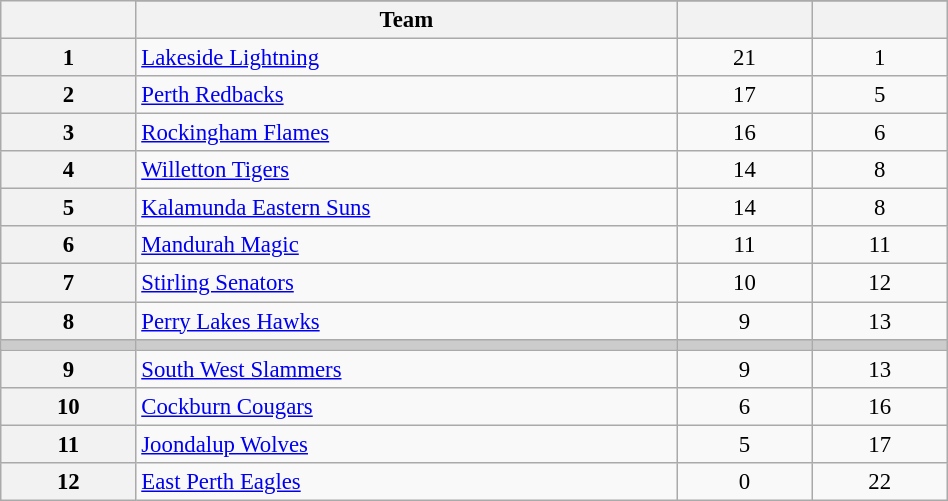<table class="wikitable" width="50%" style="font-size:95%; text-align:center">
<tr>
<th width="5%" rowspan=2></th>
</tr>
<tr>
<th width="20%">Team</th>
<th width="5%"></th>
<th width="5%"></th>
</tr>
<tr>
<th>1</th>
<td style="text-align:left;"><a href='#'>Lakeside Lightning</a></td>
<td>21</td>
<td>1</td>
</tr>
<tr>
<th>2</th>
<td style="text-align:left;"><a href='#'>Perth Redbacks</a></td>
<td>17</td>
<td>5</td>
</tr>
<tr>
<th>3</th>
<td style="text-align:left;"><a href='#'>Rockingham Flames</a></td>
<td>16</td>
<td>6</td>
</tr>
<tr>
<th>4</th>
<td style="text-align:left;"><a href='#'>Willetton Tigers</a></td>
<td>14</td>
<td>8</td>
</tr>
<tr>
<th>5</th>
<td style="text-align:left;"><a href='#'>Kalamunda Eastern Suns</a></td>
<td>14</td>
<td>8</td>
</tr>
<tr>
<th>6</th>
<td style="text-align:left;"><a href='#'>Mandurah Magic</a></td>
<td>11</td>
<td>11</td>
</tr>
<tr>
<th>7</th>
<td style="text-align:left;"><a href='#'>Stirling Senators</a></td>
<td>10</td>
<td>12</td>
</tr>
<tr>
<th>8</th>
<td style="text-align:left;"><a href='#'>Perry Lakes Hawks</a></td>
<td>9</td>
<td>13</td>
</tr>
<tr style="background-color:#cccccc;">
<td></td>
<td></td>
<td></td>
<td></td>
</tr>
<tr>
<th>9</th>
<td style="text-align:left;"><a href='#'>South West Slammers</a></td>
<td>9</td>
<td>13</td>
</tr>
<tr>
<th>10</th>
<td style="text-align:left;"><a href='#'>Cockburn Cougars</a></td>
<td>6</td>
<td>16</td>
</tr>
<tr>
<th>11</th>
<td style="text-align:left;"><a href='#'>Joondalup Wolves</a></td>
<td>5</td>
<td>17</td>
</tr>
<tr>
<th>12</th>
<td style="text-align:left;"><a href='#'>East Perth Eagles</a></td>
<td>0</td>
<td>22</td>
</tr>
</table>
